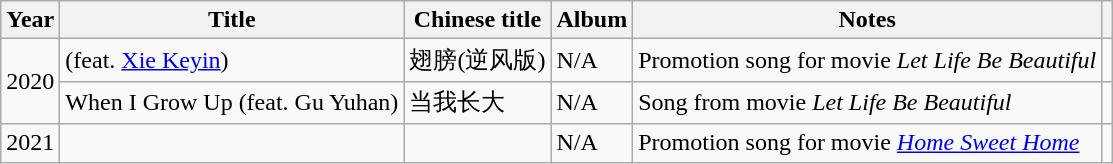<table class="wikitable sortable">
<tr>
<th>Year</th>
<th>Title</th>
<th>Chinese title</th>
<th>Album</th>
<th>Notes</th>
<th></th>
</tr>
<tr>
<td rowspan="2">2020</td>
<td> (feat. <a href='#'>Xie Keyin</a>)</td>
<td>翅膀(逆风版)</td>
<td>N/A</td>
<td>Promotion song for movie <em>Let Life Be Beautiful</em></td>
<td></td>
</tr>
<tr>
<td>When I Grow Up (feat. Gu Yuhan)</td>
<td>当我长大</td>
<td>N/A</td>
<td>Song from movie <em>Let Life Be Beautiful</em></td>
<td></td>
</tr>
<tr>
<td>2021</td>
<td></td>
<td></td>
<td>N/A</td>
<td>Promotion song for movie <em><a href='#'>Home Sweet Home</a></em></td>
<td></td>
</tr>
</table>
